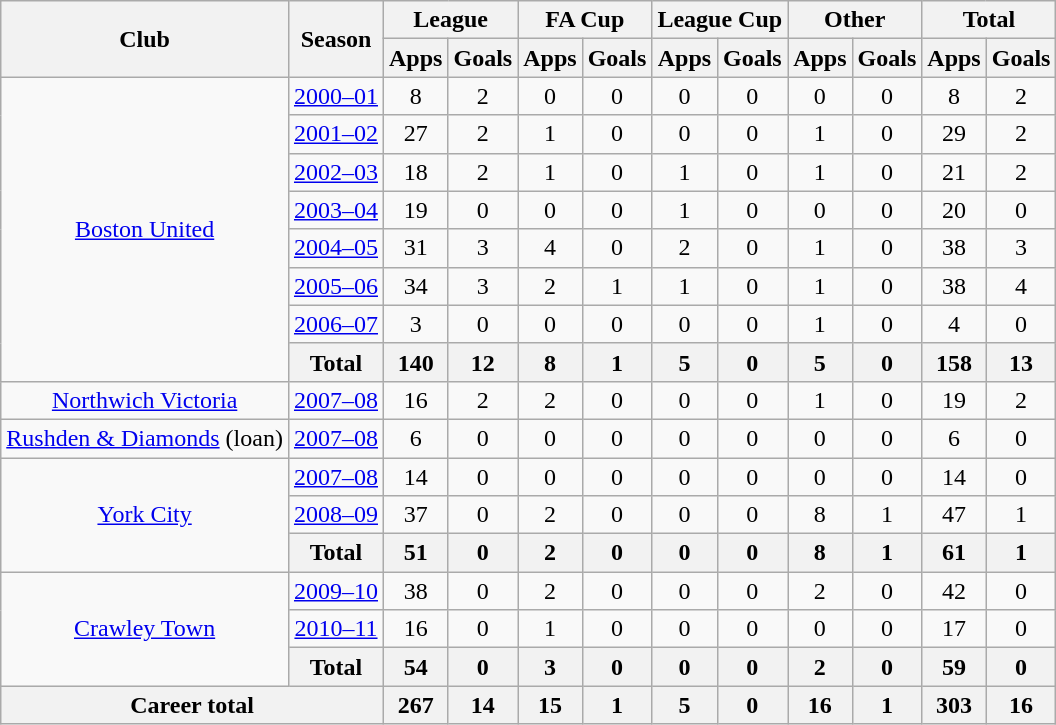<table class="wikitable" style="text-align:center">
<tr>
<th rowspan="2">Club</th>
<th rowspan="2">Season</th>
<th colspan="2">League</th>
<th colspan="2">FA Cup</th>
<th colspan="2">League Cup</th>
<th colspan="2">Other</th>
<th colspan="2">Total</th>
</tr>
<tr>
<th>Apps</th>
<th>Goals</th>
<th>Apps</th>
<th>Goals</th>
<th>Apps</th>
<th>Goals</th>
<th>Apps</th>
<th>Goals</th>
<th>Apps</th>
<th>Goals</th>
</tr>
<tr>
<td rowspan="8"><a href='#'>Boston United</a></td>
<td><a href='#'>2000–01</a></td>
<td>8</td>
<td>2</td>
<td>0</td>
<td>0</td>
<td>0</td>
<td>0</td>
<td>0</td>
<td>0</td>
<td>8</td>
<td>2</td>
</tr>
<tr>
<td><a href='#'>2001–02</a></td>
<td>27</td>
<td>2</td>
<td>1</td>
<td>0</td>
<td>0</td>
<td>0</td>
<td>1</td>
<td>0</td>
<td>29</td>
<td>2</td>
</tr>
<tr>
<td><a href='#'>2002–03</a></td>
<td>18</td>
<td>2</td>
<td>1</td>
<td>0</td>
<td>1</td>
<td>0</td>
<td>1</td>
<td>0</td>
<td>21</td>
<td>2</td>
</tr>
<tr>
<td><a href='#'>2003–04</a></td>
<td>19</td>
<td>0</td>
<td>0</td>
<td>0</td>
<td>1</td>
<td>0</td>
<td>0</td>
<td>0</td>
<td>20</td>
<td>0</td>
</tr>
<tr>
<td><a href='#'>2004–05</a></td>
<td>31</td>
<td>3</td>
<td>4</td>
<td>0</td>
<td>2</td>
<td>0</td>
<td>1</td>
<td>0</td>
<td>38</td>
<td>3</td>
</tr>
<tr>
<td><a href='#'>2005–06</a></td>
<td>34</td>
<td>3</td>
<td>2</td>
<td>1</td>
<td>1</td>
<td>0</td>
<td>1</td>
<td>0</td>
<td>38</td>
<td>4</td>
</tr>
<tr>
<td><a href='#'>2006–07</a></td>
<td>3</td>
<td>0</td>
<td>0</td>
<td>0</td>
<td>0</td>
<td>0</td>
<td>1</td>
<td>0</td>
<td>4</td>
<td>0</td>
</tr>
<tr>
<th>Total</th>
<th>140</th>
<th>12</th>
<th>8</th>
<th>1</th>
<th>5</th>
<th>0</th>
<th>5</th>
<th>0</th>
<th>158</th>
<th>13</th>
</tr>
<tr>
<td><a href='#'>Northwich Victoria</a></td>
<td><a href='#'>2007–08</a></td>
<td>16</td>
<td>2</td>
<td>2</td>
<td>0</td>
<td>0</td>
<td>0</td>
<td>1</td>
<td>0</td>
<td>19</td>
<td>2</td>
</tr>
<tr>
<td><a href='#'>Rushden & Diamonds</a> (loan)</td>
<td><a href='#'>2007–08</a></td>
<td>6</td>
<td>0</td>
<td>0</td>
<td>0</td>
<td>0</td>
<td>0</td>
<td>0</td>
<td>0</td>
<td>6</td>
<td>0</td>
</tr>
<tr>
<td rowspan="3"><a href='#'>York City</a></td>
<td><a href='#'>2007–08</a></td>
<td>14</td>
<td>0</td>
<td>0</td>
<td>0</td>
<td>0</td>
<td>0</td>
<td>0</td>
<td>0</td>
<td>14</td>
<td>0</td>
</tr>
<tr>
<td><a href='#'>2008–09</a></td>
<td>37</td>
<td>0</td>
<td>2</td>
<td>0</td>
<td>0</td>
<td>0</td>
<td>8</td>
<td>1</td>
<td>47</td>
<td>1</td>
</tr>
<tr>
<th>Total</th>
<th>51</th>
<th>0</th>
<th>2</th>
<th>0</th>
<th>0</th>
<th>0</th>
<th>8</th>
<th>1</th>
<th>61</th>
<th>1</th>
</tr>
<tr>
<td rowspan="3"><a href='#'>Crawley Town</a></td>
<td><a href='#'>2009–10</a></td>
<td>38</td>
<td>0</td>
<td>2</td>
<td>0</td>
<td>0</td>
<td>0</td>
<td>2</td>
<td>0</td>
<td>42</td>
<td>0</td>
</tr>
<tr>
<td><a href='#'>2010–11</a></td>
<td>16</td>
<td>0</td>
<td>1</td>
<td>0</td>
<td>0</td>
<td>0</td>
<td>0</td>
<td>0</td>
<td>17</td>
<td>0</td>
</tr>
<tr>
<th>Total</th>
<th>54</th>
<th>0</th>
<th>3</th>
<th>0</th>
<th>0</th>
<th>0</th>
<th>2</th>
<th>0</th>
<th>59</th>
<th>0</th>
</tr>
<tr>
<th colspan="2">Career total</th>
<th>267</th>
<th>14</th>
<th>15</th>
<th>1</th>
<th>5</th>
<th>0</th>
<th>16</th>
<th>1</th>
<th>303</th>
<th>16</th>
</tr>
</table>
